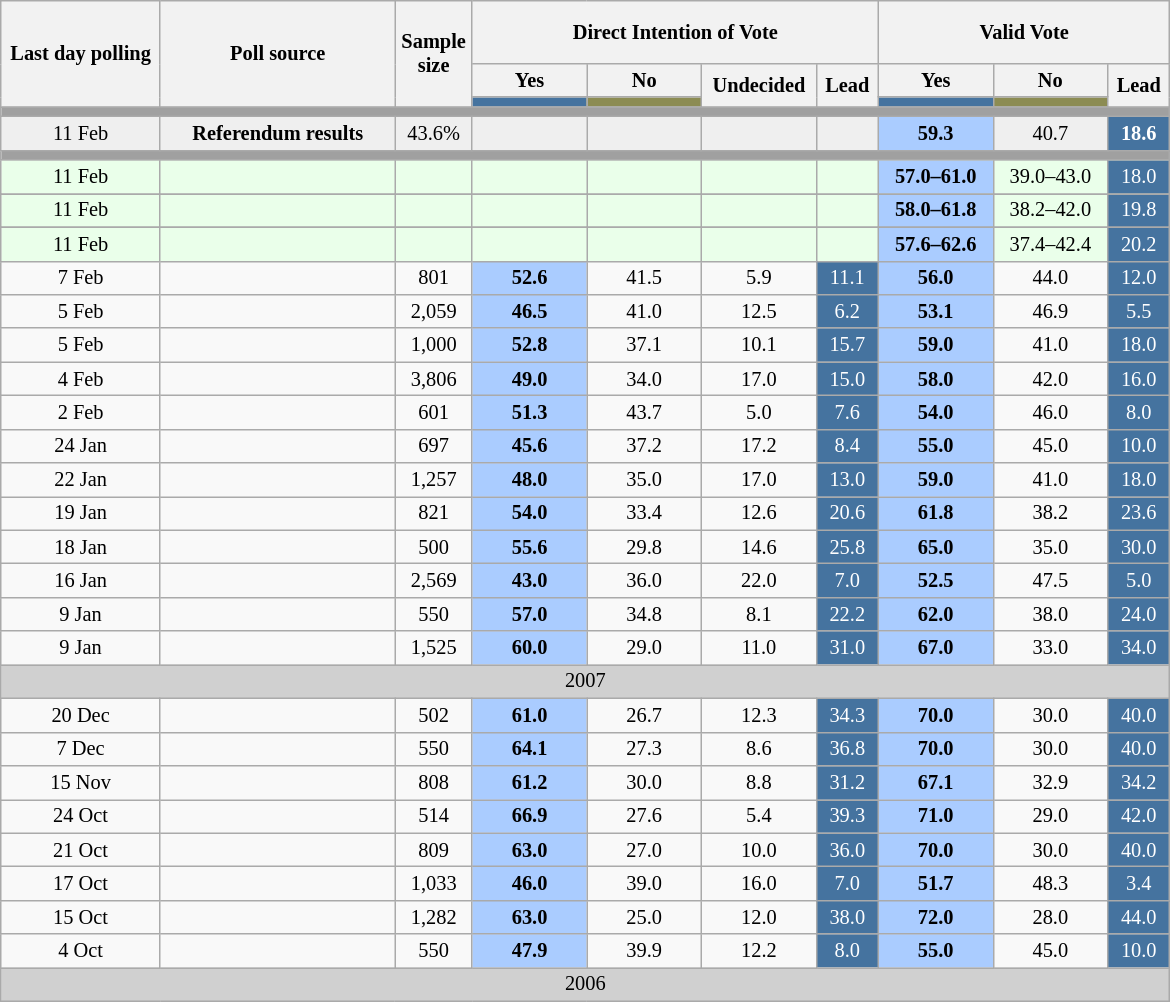<table class="wikitable" style="text-align:center; font-size:85%; line-height:16px;">
<tr style="height:42px;">
<th style="width:100px;" rowspan="3">Last day polling</th>
<th style="width:150px;" rowspan="3">Poll source</th>
<th style="width:45px;" rowspan="3">Sample size</th>
<th colspan="4">Direct Intention of Vote</th>
<th colspan="3">Valid Vote</th>
</tr>
<tr>
<th>Yes</th>
<th>No</th>
<th style="width:70px;" rowspan="2">Undecided</th>
<th style="width:35px;" rowspan="2">Lead</th>
<th>Yes</th>
<th>No</th>
<th style="width:35px;" rowspan="2">Lead</th>
</tr>
<tr>
<th style="color:inherit;background:#45739f; width:70px;"></th>
<th style="color:inherit;background:#8c8c53; width:70px;"></th>
<th style="color:inherit;background:#45739f; width:70px;"></th>
<th style="color:inherit;background:#8c8c53; width:70px;"></th>
</tr>
<tr>
<td colspan="10" style="background:#A0A0A0"></td>
</tr>
<tr style="background:#EFEFEF">
<td align="center">11 Feb</td>
<td align="center"><strong>Referendum results</strong></td>
<td align="center">43.6%</td>
<td></td>
<td></td>
<td></td>
<td></td>
<td align="center" style="background:#acf; color:#000;"><strong>59.3</strong></td>
<td align="center">40.7</td>
<td style="background:#45739f; color:#fff;"><strong>18.6</strong></td>
</tr>
<tr>
<td colspan="10" style="background:#A0A0A0"></td>
</tr>
<tr style="background:#EAFFEA">
<td align="center">11 Feb</td>
<td align="center"></td>
<td align="center"></td>
<td></td>
<td></td>
<td></td>
<td></td>
<td align="center" style="background:#acf; color:#000;"><strong>57.0–61.0</strong></td>
<td align="center">39.0–43.0</td>
<td style="background:#45739f; color:#fff;">18.0</td>
</tr>
<tr>
</tr>
<tr style="background:#EAFFEA">
<td align="center">11 Feb</td>
<td align="center"></td>
<td align="center"></td>
<td></td>
<td></td>
<td></td>
<td></td>
<td align="center" style="background:#acf; color:#000;"><strong>58.0–61.8</strong></td>
<td align="center">38.2–42.0</td>
<td style="background:#45739f; color:#fff;">19.8</td>
</tr>
<tr>
</tr>
<tr style="background:#EAFFEA">
<td align="center">11 Feb</td>
<td align="center"></td>
<td align="center"></td>
<td></td>
<td></td>
<td></td>
<td></td>
<td align="center" style="background:#acf; color:#000;"><strong>57.6–62.6</strong></td>
<td align="center">37.4–42.4</td>
<td style="background:#45739f; color:#fff;">20.2</td>
</tr>
<tr>
<td>7 Feb</td>
<td></td>
<td>801</td>
<td style="background:#acf; color:#000;"><strong>52.6</strong></td>
<td>41.5</td>
<td>5.9</td>
<td style="background:#45739f; color:#fff;">11.1</td>
<td style="background:#acf; color:#000;"><strong>56.0</strong></td>
<td>44.0</td>
<td style="background:#45739f; color:#fff;">12.0</td>
</tr>
<tr>
<td>5 Feb</td>
<td></td>
<td>2,059</td>
<td style="background:#acf; color:#000;"><strong>46.5</strong></td>
<td>41.0</td>
<td>12.5</td>
<td style="background:#45739f; color:#fff;">6.2</td>
<td style="background:#acf; color:#000;"><strong>53.1</strong></td>
<td>46.9</td>
<td style="background:#45739f; color:#fff;">5.5</td>
</tr>
<tr>
<td>5 Feb</td>
<td></td>
<td>1,000</td>
<td style="background:#acf; color:#000;"><strong>52.8</strong></td>
<td>37.1</td>
<td>10.1</td>
<td style="background:#45739f; color:#fff;">15.7</td>
<td style="background:#acf; color:#000;"><strong>59.0</strong></td>
<td>41.0</td>
<td style="background:#45739f; color:#fff;">18.0</td>
</tr>
<tr>
<td>4 Feb</td>
<td></td>
<td>3,806</td>
<td style="background:#acf; color:#000;"><strong>49.0</strong></td>
<td>34.0</td>
<td>17.0</td>
<td style="background:#45739f; color:#fff;">15.0</td>
<td style="background:#acf; color:#000;"><strong>58.0</strong></td>
<td>42.0</td>
<td style="background:#45739f; color:#fff;">16.0</td>
</tr>
<tr>
<td>2 Feb</td>
<td></td>
<td>601</td>
<td style="background:#acf; color:#000;"><strong>51.3</strong></td>
<td>43.7</td>
<td>5.0</td>
<td style="background:#45739f; color:#fff;">7.6</td>
<td style="background:#acf; color:#000;"><strong>54.0</strong></td>
<td>46.0</td>
<td style="background:#45739f; color:#fff;">8.0</td>
</tr>
<tr>
<td>24 Jan</td>
<td></td>
<td>697</td>
<td style="background:#acf; color:#000;"><strong>45.6</strong></td>
<td>37.2</td>
<td>17.2</td>
<td style="background:#45739f; color:#fff;">8.4</td>
<td style="background:#acf; color:#000;"><strong>55.0</strong></td>
<td>45.0</td>
<td style="background:#45739f; color:#fff;">10.0</td>
</tr>
<tr>
<td>22 Jan</td>
<td></td>
<td>1,257</td>
<td style="background:#acf; color:#000;"><strong>48.0</strong></td>
<td>35.0</td>
<td>17.0</td>
<td style="background:#45739f; color:#fff;">13.0</td>
<td style="background:#acf; color:#000;"><strong>59.0</strong></td>
<td>41.0</td>
<td style="background:#45739f; color:#fff;">18.0</td>
</tr>
<tr>
<td>19 Jan</td>
<td></td>
<td>821</td>
<td style="background:#acf; color:#000;"><strong>54.0</strong></td>
<td>33.4</td>
<td>12.6</td>
<td style="background:#45739f; color:#fff;">20.6</td>
<td style="background:#acf; color:#000;"><strong>61.8</strong></td>
<td>38.2</td>
<td style="background:#45739f; color:#fff;">23.6</td>
</tr>
<tr>
<td>18 Jan</td>
<td></td>
<td>500</td>
<td style="background:#acf; color:#000;"><strong>55.6</strong></td>
<td>29.8</td>
<td>14.6</td>
<td style="background:#45739f; color:#fff;">25.8</td>
<td style="background:#acf; color:#000;"><strong>65.0</strong></td>
<td>35.0</td>
<td style="background:#45739f; color:#fff;">30.0</td>
</tr>
<tr>
<td>16 Jan</td>
<td></td>
<td>2,569</td>
<td style="background:#acf; color:#000;"><strong>43.0</strong></td>
<td>36.0</td>
<td>22.0</td>
<td style="background:#45739f; color:#fff;">7.0</td>
<td style="background:#acf; color:#000;"><strong>52.5</strong></td>
<td>47.5</td>
<td style="background:#45739f; color:#fff;">5.0</td>
</tr>
<tr>
<td>9 Jan</td>
<td></td>
<td>550</td>
<td style="background:#acf; color:#000;"><strong>57.0</strong></td>
<td>34.8</td>
<td>8.1</td>
<td style="background:#45739f; color:#fff;">22.2</td>
<td style="background:#acf; color:#000;"><strong>62.0</strong></td>
<td>38.0</td>
<td style="background:#45739f; color:#fff;">24.0</td>
</tr>
<tr>
<td>9 Jan</td>
<td></td>
<td>1,525</td>
<td style="background:#acf; color:#000;"><strong>60.0</strong></td>
<td>29.0</td>
<td>11.0</td>
<td style="background:#45739f; color:#fff;">31.0</td>
<td style="background:#acf; color:#000;"><strong>67.0</strong></td>
<td>33.0</td>
<td style="background:#45739f; color:#fff;">34.0</td>
</tr>
<tr>
<td colspan="10" style="background:#D0D0D0; color:black">2007</td>
</tr>
<tr>
<td>20 Dec</td>
<td></td>
<td>502</td>
<td style="background:#acf; color:#000;"><strong>61.0</strong></td>
<td>26.7</td>
<td>12.3</td>
<td style="background:#45739f; color:#fff;">34.3</td>
<td style="background:#acf; color:#000;"><strong>70.0</strong></td>
<td>30.0</td>
<td style="background:#45739f; color:#fff;">40.0</td>
</tr>
<tr>
<td>7 Dec</td>
<td></td>
<td>550</td>
<td style="background:#acf; color:#000;"><strong>64.1</strong></td>
<td>27.3</td>
<td>8.6</td>
<td style="background:#45739f; color:#fff;">36.8</td>
<td style="background:#acf; color:#000;"><strong>70.0</strong></td>
<td>30.0</td>
<td style="background:#45739f; color:#fff;">40.0</td>
</tr>
<tr>
<td>15 Nov</td>
<td></td>
<td>808</td>
<td style="background:#acf; color:#000;"><strong>61.2</strong></td>
<td>30.0</td>
<td>8.8</td>
<td style="background:#45739f; color:#fff;">31.2</td>
<td style="background:#acf; color:#000;"><strong>67.1</strong></td>
<td>32.9</td>
<td style="background:#45739f; color:#fff;">34.2</td>
</tr>
<tr>
<td>24 Oct</td>
<td></td>
<td>514</td>
<td style="background:#acf; color:#000;"><strong>66.9</strong></td>
<td>27.6</td>
<td>5.4</td>
<td style="background:#45739f; color:#fff;">39.3</td>
<td style="background:#acf; color:#000;"><strong>71.0</strong></td>
<td>29.0</td>
<td style="background:#45739f; color:#fff;">42.0</td>
</tr>
<tr>
<td>21 Oct</td>
<td></td>
<td>809</td>
<td style="background:#acf; color:#000;"><strong>63.0</strong></td>
<td>27.0</td>
<td>10.0</td>
<td style="background:#45739f; color:#fff;">36.0</td>
<td style="background:#acf; color:#000;"><strong>70.0</strong></td>
<td>30.0</td>
<td style="background:#45739f; color:#fff;">40.0</td>
</tr>
<tr>
<td>17 Oct</td>
<td></td>
<td>1,033</td>
<td style="background:#acf; color:#000;"><strong>46.0</strong></td>
<td>39.0</td>
<td>16.0</td>
<td style="background:#45739f; color:#fff;">7.0</td>
<td style="background:#acf; color:#000;"><strong>51.7</strong></td>
<td>48.3</td>
<td style="background:#45739f; color:#fff;">3.4</td>
</tr>
<tr>
<td>15 Oct</td>
<td></td>
<td>1,282</td>
<td style="background:#acf; color:#000;"><strong>63.0</strong></td>
<td>25.0</td>
<td>12.0</td>
<td style="background:#45739f; color:#fff;">38.0</td>
<td style="background:#acf; color:#000;"><strong>72.0</strong></td>
<td>28.0</td>
<td style="background:#45739f; color:#fff;">44.0</td>
</tr>
<tr>
<td>4 Oct</td>
<td></td>
<td>550</td>
<td style="background:#acf; color:#000;"><strong>47.9</strong></td>
<td>39.9</td>
<td>12.2</td>
<td style="background:#45739f; color:#fff;">8.0</td>
<td style="background:#acf; color:#000;"><strong>55.0</strong></td>
<td>45.0</td>
<td style="background:#45739f; color:#fff;">10.0</td>
</tr>
<tr>
<td colspan="10" style="background:#D0D0D0; color:#000;">2006</td>
</tr>
</table>
